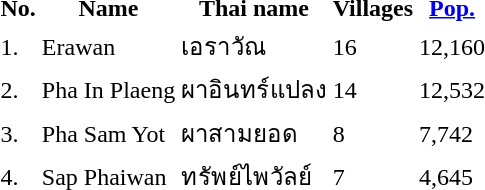<table>
<tr>
<th>No.</th>
<th>Name</th>
<th>Thai name</th>
<th>Villages</th>
<th><a href='#'>Pop.</a></th>
</tr>
<tr>
<td>1.</td>
<td>Erawan</td>
<td>เอราวัณ</td>
<td>16</td>
<td>12,160</td>
<td></td>
</tr>
<tr>
<td>2.</td>
<td>Pha In Plaeng</td>
<td>ผาอินทร์แปลง</td>
<td>14</td>
<td>12,532</td>
<td></td>
</tr>
<tr>
<td>3.</td>
<td>Pha Sam Yot</td>
<td>ผาสามยอด</td>
<td>8</td>
<td>7,742</td>
<td></td>
</tr>
<tr>
<td>4.</td>
<td>Sap Phaiwan</td>
<td>ทรัพย์ไพวัลย์</td>
<td>7</td>
<td>4,645</td>
<td></td>
</tr>
</table>
